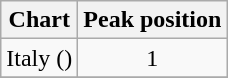<table class="wikitable sortable">
<tr>
<th align="left">Chart</th>
<th align="left">Peak position</th>
</tr>
<tr>
<td align="left">Italy ()</td>
<td align="center">1</td>
</tr>
<tr>
</tr>
</table>
